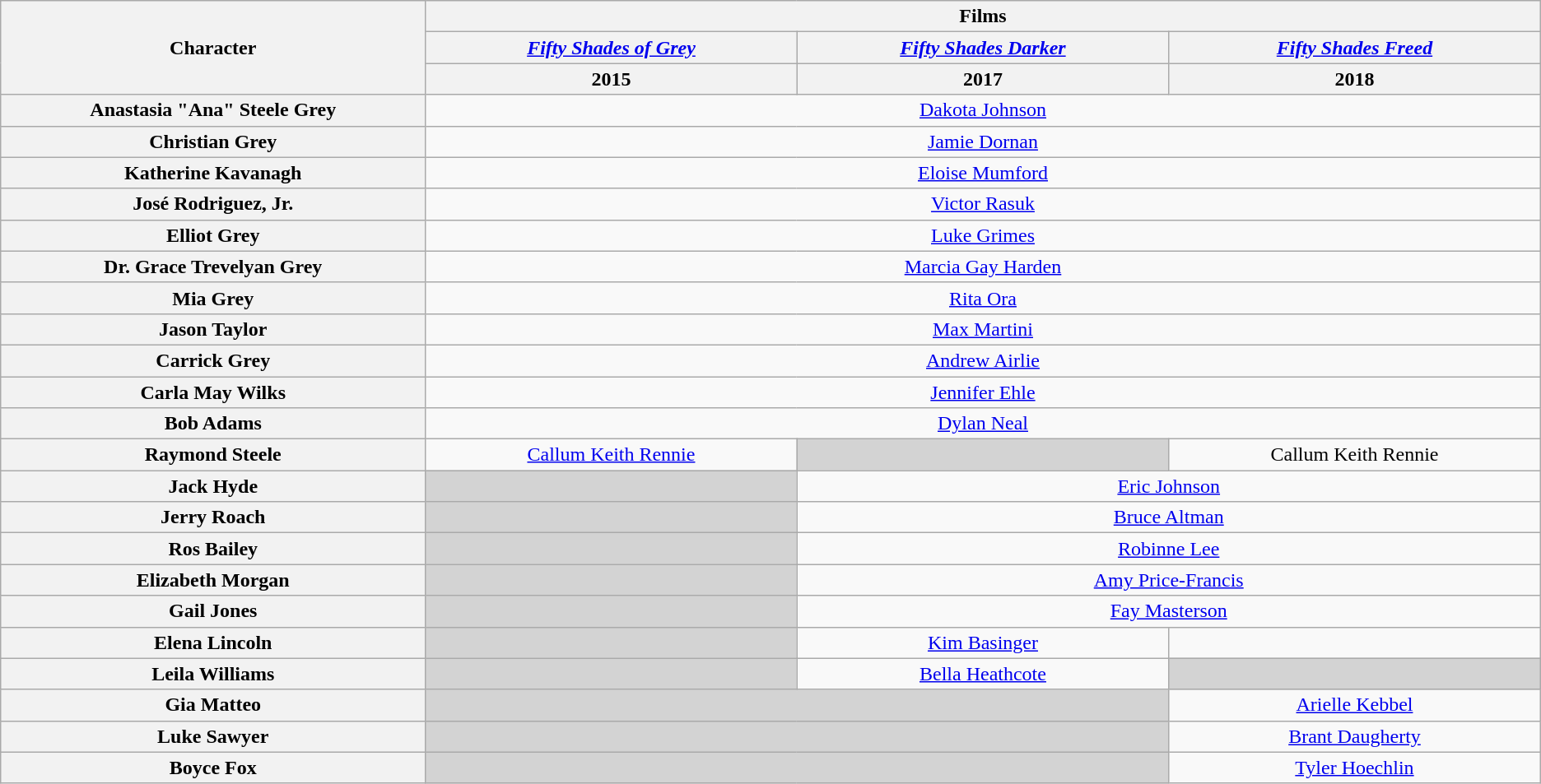<table class="wikitable" style="text-align:center">
<tr>
<th rowspan="3" style="width:16%;">Character</th>
<th colspan="3" style="width:20%;">Films</th>
</tr>
<tr>
<th width="14%"><em><a href='#'>Fifty Shades of Grey</a></em></th>
<th width="14%"><em><a href='#'>Fifty Shades Darker</a></em></th>
<th width="14%"><em><a href='#'>Fifty Shades Freed</a></em></th>
</tr>
<tr>
<th>2015</th>
<th>2017</th>
<th>2018</th>
</tr>
<tr>
<th>Anastasia "Ana" Steele Grey</th>
<td colspan="3"><a href='#'>Dakota Johnson</a></td>
</tr>
<tr>
<th>Christian Grey</th>
<td colspan="3"><a href='#'>Jamie Dornan</a></td>
</tr>
<tr>
<th>Katherine Kavanagh</th>
<td colspan="3"><a href='#'>Eloise Mumford</a></td>
</tr>
<tr>
<th>José Rodriguez, Jr.</th>
<td colspan="3"><a href='#'>Victor Rasuk</a></td>
</tr>
<tr>
<th>Elliot Grey</th>
<td colspan="3"><a href='#'>Luke Grimes</a></td>
</tr>
<tr>
<th>Dr. Grace Trevelyan Grey</th>
<td colspan="3"><a href='#'>Marcia Gay Harden</a></td>
</tr>
<tr>
<th>Mia Grey</th>
<td colspan="3"><a href='#'>Rita Ora</a></td>
</tr>
<tr>
<th>Jason Taylor</th>
<td colspan="3"><a href='#'>Max Martini</a></td>
</tr>
<tr>
<th>Carrick Grey</th>
<td colspan="3"><a href='#'>Andrew Airlie</a></td>
</tr>
<tr>
<th>Carla May Wilks</th>
<td colspan="3"><a href='#'>Jennifer Ehle</a></td>
</tr>
<tr>
<th>Bob Adams</th>
<td colspan="3"><a href='#'>Dylan Neal</a></td>
</tr>
<tr>
<th>Raymond Steele</th>
<td><a href='#'>Callum Keith Rennie</a></td>
<td style="background:#d3d3d3;"></td>
<td>Callum Keith Rennie</td>
</tr>
<tr>
<th>Jack Hyde</th>
<td style="background:#d3d3d3;"></td>
<td colspan="2"><a href='#'>Eric Johnson</a></td>
</tr>
<tr>
<th>Jerry Roach</th>
<td style="background:#d3d3d3;"></td>
<td colspan="2"><a href='#'>Bruce Altman</a></td>
</tr>
<tr>
<th>Ros Bailey</th>
<td style="background:#d3d3d3;"></td>
<td colspan="2"><a href='#'>Robinne Lee</a></td>
</tr>
<tr>
<th>Elizabeth Morgan</th>
<td style="background:#d3d3d3;"></td>
<td colspan="2"><a href='#'>Amy Price-Francis</a></td>
</tr>
<tr>
<th>Gail Jones</th>
<td style="background:#d3d3d3;"></td>
<td colspan="2"><a href='#'>Fay Masterson</a></td>
</tr>
<tr>
<th>Elena Lincoln<br></th>
<td style="background:#d3d3d3;"></td>
<td><a href='#'>Kim Basinger</a></td>
<td></td>
</tr>
<tr>
<th>Leila Williams</th>
<td style="background:#d3d3d3;"></td>
<td><a href='#'>Bella Heathcote</a></td>
<td style="background:#d3d3d3;"></td>
</tr>
<tr>
<th>Gia Matteo</th>
<td colspan="2" style="background:#d3d3d3;"></td>
<td><a href='#'>Arielle Kebbel</a></td>
</tr>
<tr>
<th>Luke Sawyer</th>
<td colspan="2" style="background:#d3d3d3;"></td>
<td><a href='#'>Brant Daugherty</a></td>
</tr>
<tr>
<th>Boyce Fox</th>
<td colspan="2" style="background:#d3d3d3;"></td>
<td><a href='#'>Tyler Hoechlin</a></td>
</tr>
</table>
